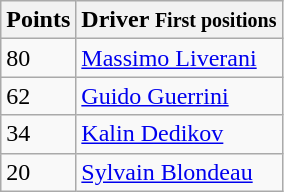<table class="wikitable">
<tr>
<th>Points</th>
<th>Driver	<small>First positions</small></th>
</tr>
<tr>
<td>80</td>
<td> <a href='#'>Massimo Liverani</a></td>
</tr>
<tr>
<td>62</td>
<td> <a href='#'>Guido Guerrini</a></td>
</tr>
<tr>
<td>34</td>
<td> <a href='#'>Kalin Dedikov</a></td>
</tr>
<tr>
<td>20</td>
<td> <a href='#'>Sylvain Blondeau</a></td>
</tr>
</table>
